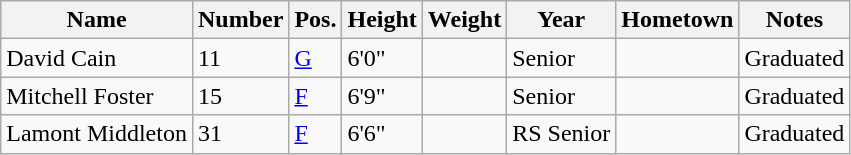<table class="wikitable sortable" border="1">
<tr>
<th>Name</th>
<th>Number</th>
<th>Pos.</th>
<th>Height</th>
<th>Weight</th>
<th>Year</th>
<th>Hometown</th>
<th class="unsortable">Notes</th>
</tr>
<tr>
<td sortname>David Cain</td>
<td>11</td>
<td><a href='#'>G</a></td>
<td>6'0"</td>
<td></td>
<td>Senior</td>
<td></td>
<td>Graduated</td>
</tr>
<tr>
<td sortname>Mitchell Foster</td>
<td>15</td>
<td><a href='#'>F</a></td>
<td>6'9"</td>
<td></td>
<td>Senior</td>
<td></td>
<td>Graduated</td>
</tr>
<tr>
<td sortname>Lamont Middleton</td>
<td>31</td>
<td><a href='#'>F</a></td>
<td>6'6"</td>
<td></td>
<td>RS Senior</td>
<td></td>
<td>Graduated</td>
</tr>
</table>
